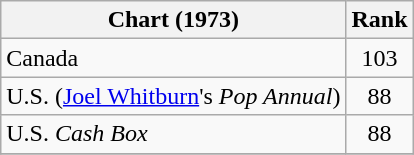<table class="wikitable sortable">
<tr>
<th>Chart (1973)</th>
<th style="text-align:center;">Rank</th>
</tr>
<tr>
<td>Canada </td>
<td style="text-align:center;">103</td>
</tr>
<tr>
<td>U.S. (<a href='#'>Joel Whitburn</a>'s <em>Pop Annual</em>)</td>
<td style="text-align:center;">88</td>
</tr>
<tr>
<td>U.S. <em>Cash Box</em> </td>
<td style="text-align:center;">88</td>
</tr>
<tr>
</tr>
</table>
